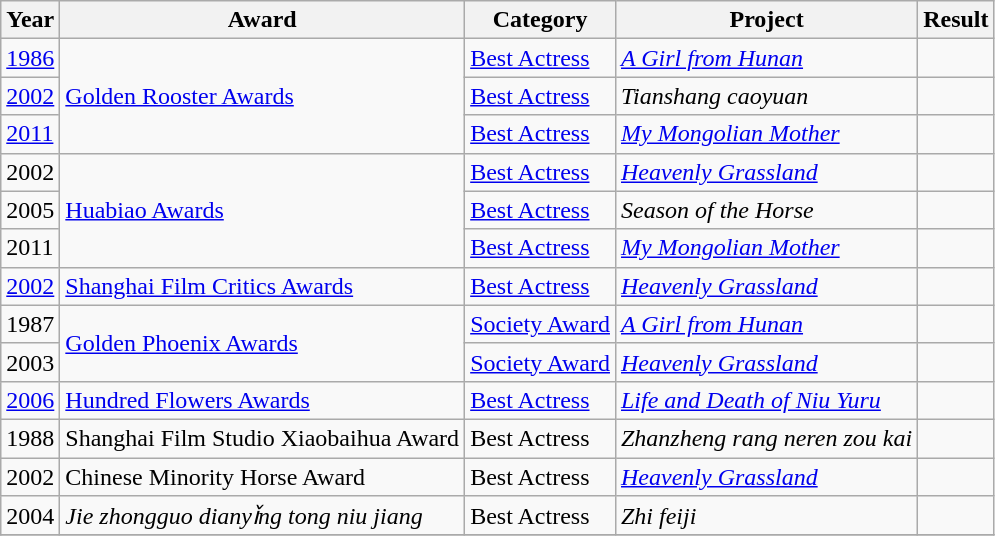<table class="wikitable">
<tr>
<th>Year</th>
<th>Award</th>
<th>Category</th>
<th>Project</th>
<th>Result</th>
</tr>
<tr>
<td><a href='#'>1986</a></td>
<td rowspan=3><a href='#'>Golden Rooster Awards</a></td>
<td><a href='#'>Best Actress</a></td>
<td><em><a href='#'>A Girl from Hunan</a></em></td>
<td></td>
</tr>
<tr>
<td><a href='#'>2002</a></td>
<td><a href='#'>Best Actress</a></td>
<td><em>Tianshang caoyuan</em></td>
<td></td>
</tr>
<tr>
<td><a href='#'>2011</a></td>
<td><a href='#'>Best Actress</a></td>
<td><em><a href='#'>My Mongolian Mother</a></em></td>
<td></td>
</tr>
<tr>
<td>2002</td>
<td rowspan=3><a href='#'>Huabiao Awards</a></td>
<td><a href='#'>Best Actress</a></td>
<td><em><a href='#'>Heavenly Grassland</a></em></td>
<td></td>
</tr>
<tr>
<td>2005</td>
<td><a href='#'>Best Actress</a></td>
<td><em>Season of the Horse</em></td>
<td></td>
</tr>
<tr>
<td>2011</td>
<td><a href='#'>Best Actress</a></td>
<td><em><a href='#'>My Mongolian Mother</a></em></td>
<td></td>
</tr>
<tr>
<td><a href='#'>2002</a></td>
<td><a href='#'>Shanghai Film Critics Awards</a></td>
<td><a href='#'>Best Actress</a></td>
<td><em><a href='#'>Heavenly Grassland</a></em></td>
<td></td>
</tr>
<tr>
<td>1987</td>
<td rowspan=2><a href='#'>Golden Phoenix Awards</a></td>
<td><a href='#'>Society Award</a></td>
<td><em><a href='#'>A Girl from Hunan</a></em></td>
<td></td>
</tr>
<tr>
<td>2003</td>
<td><a href='#'>Society Award</a></td>
<td><em><a href='#'>Heavenly Grassland</a></em></td>
<td></td>
</tr>
<tr>
<td><a href='#'>2006</a></td>
<td><a href='#'>Hundred Flowers Awards</a></td>
<td><a href='#'>Best Actress</a></td>
<td><em><a href='#'>Life and Death of Niu Yuru</a></em></td>
<td></td>
</tr>
<tr>
<td>1988</td>
<td>Shanghai Film Studio Xiaobaihua Award</td>
<td>Best Actress</td>
<td><em>Zhanzheng rang neren zou kai</em></td>
<td></td>
</tr>
<tr>
<td>2002</td>
<td>Chinese Minority Horse Award</td>
<td>Best Actress</td>
<td><em><a href='#'>Heavenly Grassland</a></em></td>
<td></td>
</tr>
<tr>
<td>2004</td>
<td><em>Jie zhongguo dianyǐng tong niu jiang</em></td>
<td>Best Actress</td>
<td><em>Zhi feiji</em></td>
<td></td>
</tr>
<tr>
</tr>
</table>
